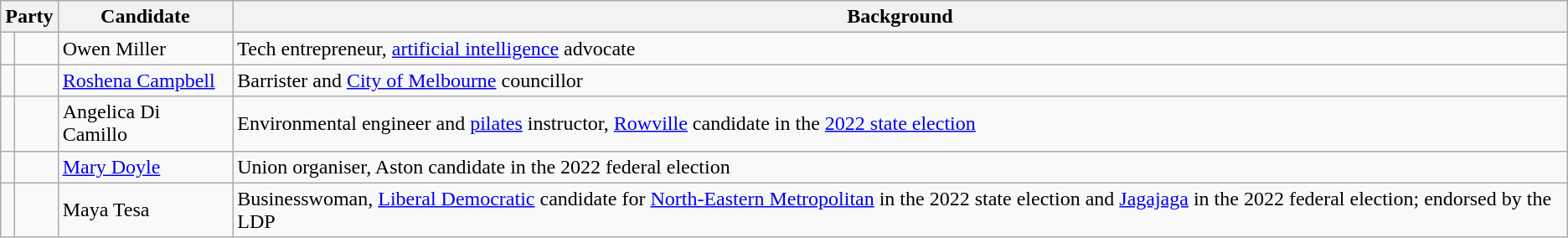<table class="wikitable">
<tr>
<th colspan="2">Party</th>
<th>Candidate</th>
<th>Background</th>
</tr>
<tr>
<td width="3pt" > </td>
<td></td>
<td>Owen Miller</td>
<td>Tech entrepreneur, <a href='#'>artificial intelligence</a> advocate</td>
</tr>
<tr>
<td width="3pt" > </td>
<td></td>
<td><a href='#'>Roshena Campbell</a></td>
<td>Barrister and <a href='#'>City of Melbourne</a> councillor</td>
</tr>
<tr>
<td width="3pt" > </td>
<td></td>
<td>Angelica Di Camillo</td>
<td>Environmental engineer and <a href='#'>pilates</a> instructor, <a href='#'>Rowville</a> candidate in the <a href='#'>2022 state election</a></td>
</tr>
<tr>
<td width="3pt" > </td>
<td></td>
<td><a href='#'>Mary Doyle</a></td>
<td>Union organiser, Aston candidate in the 2022 federal election</td>
</tr>
<tr>
<td width="3pt" > </td>
<td></td>
<td>Maya Tesa</td>
<td>Businesswoman, <a href='#'>Liberal Democratic</a> candidate for <a href='#'>North-Eastern Metropolitan</a> in the 2022 state election and <a href='#'>Jagajaga</a> in the 2022 federal election; endorsed by the LDP</td>
</tr>
</table>
